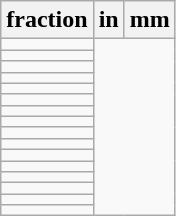<table class="wikitable">
<tr>
<th>fraction</th>
<th>in</th>
<th>mm</th>
</tr>
<tr>
<td></td>
</tr>
<tr>
<td></td>
</tr>
<tr>
<td></td>
</tr>
<tr>
<td></td>
</tr>
<tr>
<td></td>
</tr>
<tr>
<td></td>
</tr>
<tr>
<td></td>
</tr>
<tr>
<td></td>
</tr>
<tr>
<td></td>
</tr>
<tr>
<td></td>
</tr>
<tr>
<td></td>
</tr>
<tr>
<td></td>
</tr>
<tr>
<td></td>
</tr>
<tr>
<td></td>
</tr>
<tr>
<td></td>
</tr>
<tr>
<td></td>
</tr>
</table>
